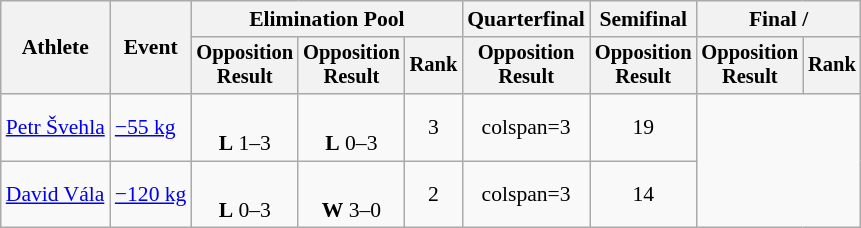<table class="wikitable" style="font-size:90%">
<tr>
<th rowspan="2">Athlete</th>
<th rowspan="2">Event</th>
<th colspan=3>Elimination Pool</th>
<th>Quarterfinal</th>
<th>Semifinal</th>
<th colspan=2>Final / </th>
</tr>
<tr style="font-size: 95%">
<th>Opposition<br>Result</th>
<th>Opposition<br>Result</th>
<th>Rank</th>
<th>Opposition<br>Result</th>
<th>Opposition<br>Result</th>
<th>Opposition<br>Result</th>
<th>Rank</th>
</tr>
<tr align=center>
<td align=left><a href='#'>Petr Švehla</a></td>
<td align=left><a href='#'>−55 kg</a></td>
<td><br><strong>L</strong> 1–3 <sup></sup></td>
<td><br><strong>L</strong> 0–3 <sup></sup></td>
<td>3</td>
<td>colspan=3 </td>
<td>19</td>
</tr>
<tr align=center>
<td align=left><a href='#'>David Vála</a></td>
<td align=left><a href='#'>−120 kg</a></td>
<td><br><strong>L</strong> 0–3 <sup></sup></td>
<td><br><strong>W</strong> 3–0 <sup></sup></td>
<td>2</td>
<td>colspan=3 </td>
<td>14</td>
</tr>
</table>
